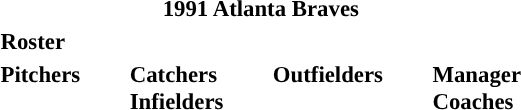<table class="toccolours" style="font-size: 95%;">
<tr>
<th colspan="10">1991 Atlanta Braves</th>
</tr>
<tr>
<td colspan="10"><strong>Roster</strong></td>
</tr>
<tr>
<td valign="top"><strong>Pitchers</strong><br>


















</td>
<td width="25px"></td>
<td valign="top"><strong>Catchers</strong><br>




<strong>Infielders</strong>










</td>
<td width="25px"></td>
<td valign="top"><strong>Outfielders</strong><br>





</td>
<td width="25px"></td>
<td valign="top"><strong>Manager</strong><br>
<strong>Coaches</strong>





</td>
</tr>
</table>
